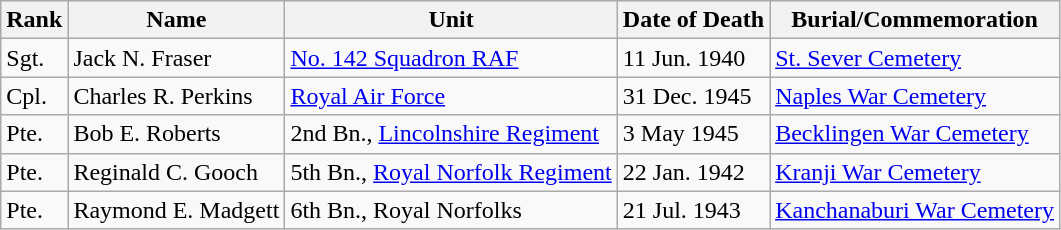<table class="wikitable">
<tr>
<th>Rank</th>
<th>Name</th>
<th>Unit</th>
<th>Date of Death</th>
<th>Burial/Commemoration</th>
</tr>
<tr>
<td>Sgt.</td>
<td>Jack N. Fraser</td>
<td><a href='#'>No. 142 Squadron RAF</a></td>
<td>11 Jun. 1940</td>
<td><a href='#'>St. Sever Cemetery</a></td>
</tr>
<tr>
<td>Cpl.</td>
<td>Charles R. Perkins</td>
<td><a href='#'>Royal Air Force</a></td>
<td>31 Dec. 1945</td>
<td><a href='#'>Naples War Cemetery</a></td>
</tr>
<tr>
<td>Pte.</td>
<td>Bob E. Roberts</td>
<td>2nd Bn., <a href='#'>Lincolnshire Regiment</a></td>
<td>3 May 1945</td>
<td><a href='#'>Becklingen War Cemetery</a></td>
</tr>
<tr>
<td>Pte.</td>
<td>Reginald C. Gooch</td>
<td>5th Bn., <a href='#'>Royal Norfolk Regiment</a></td>
<td>22 Jan. 1942</td>
<td><a href='#'>Kranji War Cemetery</a></td>
</tr>
<tr>
<td>Pte.</td>
<td>Raymond E. Madgett</td>
<td>6th Bn., Royal Norfolks</td>
<td>21 Jul. 1943</td>
<td><a href='#'>Kanchanaburi War Cemetery</a></td>
</tr>
</table>
